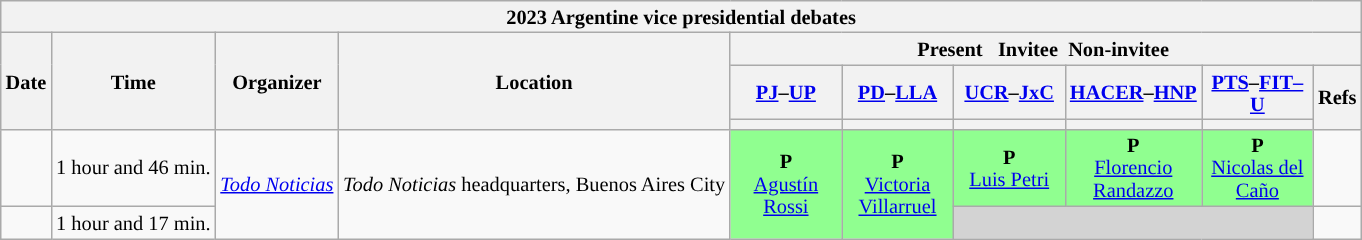<table class="wikitable" style="font-size:85%; line-height:15px; text-align:center;">
<tr>
<th colspan="10">2023 Argentine vice presidential debates</th>
</tr>
<tr>
<th rowspan="3">Date</th>
<th rowspan="3">Time</th>
<th rowspan="3">Organizer</th>
<th rowspan="3">Location</th>
<th colspan="6"> Present    Invitee  Non-invitee </th>
</tr>
<tr>
<th scope="col" style="width:5em;"><a href='#'>PJ</a>–<a href='#'>UP</a></th>
<th scope="col" style="width:5em;"><a href='#'>PD</a>–<a href='#'>LLA</a></th>
<th scope="col" style="width:5em;"><a href='#'>UCR</a>–<a href='#'>JxC</a></th>
<th scope="col" style="width:5em;"><a href='#'>HACER</a>–<a href='#'>HNP</a></th>
<th scope="col" style="width:5em;"><a href='#'>PTS</a>–<a href='#'>FIT–U</a></th>
<th rowspan="2">Refs</th>
</tr>
<tr>
<th style="background:"></th>
<th style="background:"></th>
<th style="background:"></th>
<th style="background:"></th>
<th style="background:"></th>
</tr>
<tr>
<td></td>
<td>1 hour and 46 min.</td>
<td rowspan="2"><em><a href='#'>Todo Noticias</a></em></td>
<td rowspan="2"><em>Todo Noticias</em> headquarters, Buenos Aires City</td>
<td rowspan="2" style="background:#90FF90"><strong>P</strong><br><a href='#'>Agustín Rossi</a></td>
<td rowspan="2" style="background:#90FF90"><strong>P</strong><br><a href='#'>Victoria Villarruel</a></td>
<td style="background:#90FF90"><strong>P</strong><br><a href='#'>Luis Petri</a></td>
<td style="background:#90FF90"><strong>P</strong><br><a href='#'>Florencio Randazzo</a></td>
<td style="background:#90FF90"><strong>P</strong><br><a href='#'>Nicolas del Caño</a></td>
<td></td>
</tr>
<tr>
<td></td>
<td>1 hour and 17 min.</td>
<td colspan="3" style="background:lightgrey;"> </td>
<td></td>
</tr>
</table>
